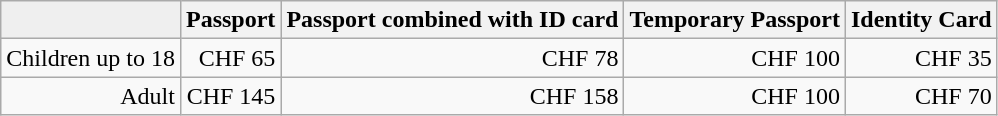<table class="wikitable" style="text-align:right;">
<tr>
<th style="background:#efefef;"></th>
<th>Passport</th>
<th>Passport combined with ID card</th>
<th>Temporary Passport</th>
<th>Identity Card</th>
</tr>
<tr>
<td>Children up to 18</td>
<td>CHF 65</td>
<td>CHF 78</td>
<td>CHF 100</td>
<td>CHF 35</td>
</tr>
<tr>
<td>Adult</td>
<td>CHF 145</td>
<td>CHF 158</td>
<td>CHF 100</td>
<td>CHF 70</td>
</tr>
</table>
